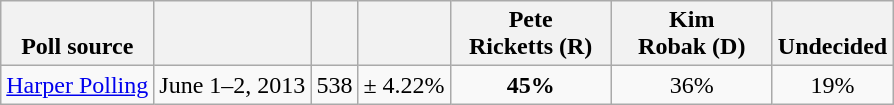<table class="wikitable" style="text-align:center">
<tr valign= bottom>
<th>Poll source</th>
<th></th>
<th></th>
<th></th>
<th style="width:100px;">Pete<br>Ricketts (R)</th>
<th style="width:100px;">Kim<br>Robak (D)</th>
<th>Undecided</th>
</tr>
<tr>
<td align=left><a href='#'>Harper Polling</a></td>
<td>June 1–2, 2013</td>
<td>538</td>
<td>± 4.22%</td>
<td><strong>45%</strong></td>
<td>36%</td>
<td>19%</td>
</tr>
</table>
